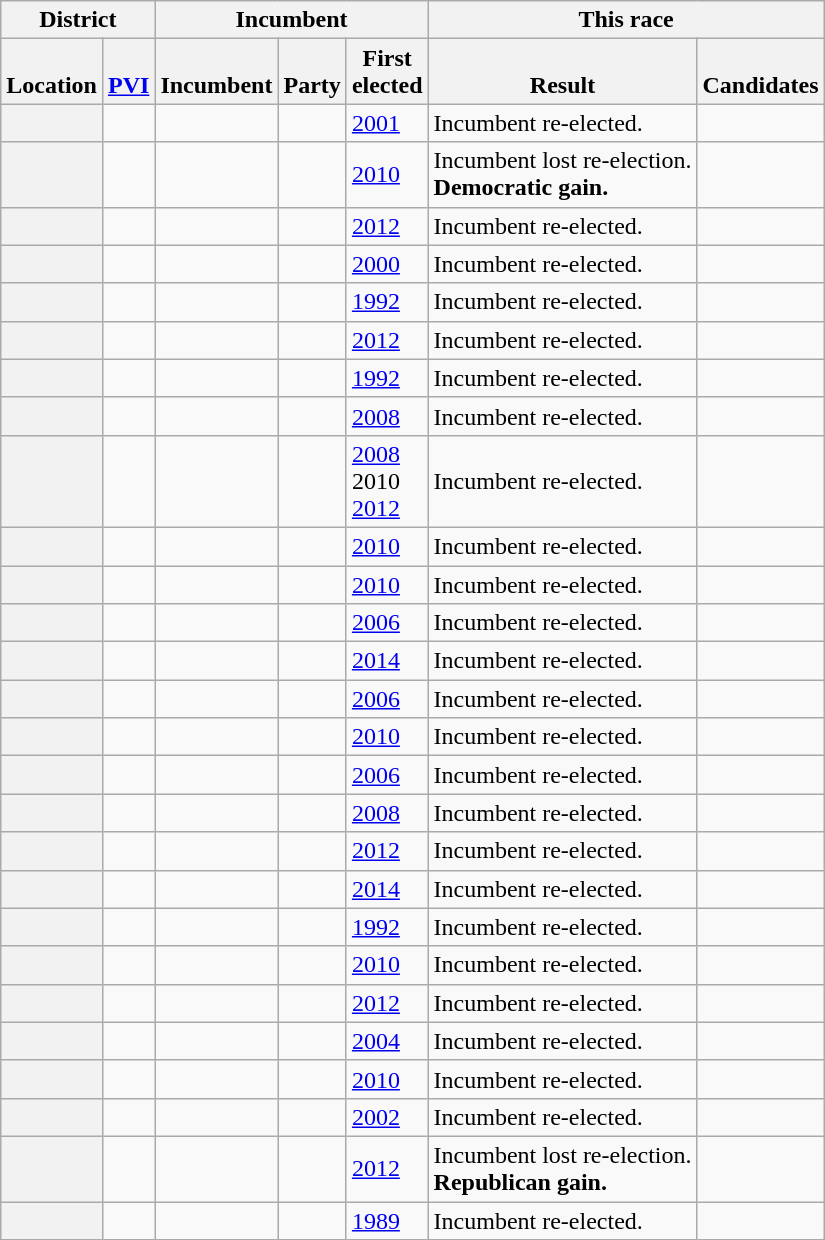<table class="wikitable sortable">
<tr valign=bottom>
<th colspan=2>District</th>
<th colspan=3>Incumbent</th>
<th colspan=2>This race</th>
</tr>
<tr valign=bottom>
<th>Location</th>
<th><a href='#'>PVI</a></th>
<th>Incumbent</th>
<th>Party</th>
<th>First<br>elected</th>
<th>Result</th>
<th>Candidates</th>
</tr>
<tr>
<th></th>
<td></td>
<td></td>
<td></td>
<td><a href='#'>2001 </a></td>
<td>Incumbent re-elected.</td>
<td nowrap></td>
</tr>
<tr>
<th></th>
<td></td>
<td></td>
<td></td>
<td><a href='#'>2010</a></td>
<td>Incumbent lost re-election.<br><strong>Democratic gain.</strong></td>
<td nowrap></td>
</tr>
<tr>
<th></th>
<td></td>
<td></td>
<td></td>
<td><a href='#'>2012</a></td>
<td>Incumbent re-elected.</td>
<td nowrap></td>
</tr>
<tr>
<th></th>
<td></td>
<td></td>
<td></td>
<td><a href='#'>2000</a></td>
<td>Incumbent re-elected.</td>
<td nowrap></td>
</tr>
<tr>
<th></th>
<td></td>
<td></td>
<td></td>
<td><a href='#'>1992</a></td>
<td>Incumbent re-elected.</td>
<td nowrap></td>
</tr>
<tr>
<th></th>
<td></td>
<td></td>
<td></td>
<td><a href='#'>2012</a></td>
<td>Incumbent re-elected.</td>
<td nowrap></td>
</tr>
<tr>
<th></th>
<td></td>
<td></td>
<td></td>
<td><a href='#'>1992</a></td>
<td>Incumbent re-elected.</td>
<td nowrap></td>
</tr>
<tr>
<th></th>
<td></td>
<td></td>
<td></td>
<td><a href='#'>2008</a></td>
<td>Incumbent re-elected.</td>
<td nowrap></td>
</tr>
<tr>
<th></th>
<td></td>
<td></td>
<td></td>
<td><a href='#'>2008</a><br>2010 <br><a href='#'>2012</a></td>
<td>Incumbent re-elected.</td>
<td nowrap></td>
</tr>
<tr>
<th></th>
<td></td>
<td></td>
<td></td>
<td><a href='#'>2010</a></td>
<td>Incumbent re-elected.</td>
<td nowrap></td>
</tr>
<tr>
<th></th>
<td></td>
<td></td>
<td></td>
<td><a href='#'>2010</a></td>
<td>Incumbent re-elected.</td>
<td nowrap></td>
</tr>
<tr>
<th></th>
<td></td>
<td></td>
<td></td>
<td><a href='#'>2006</a></td>
<td>Incumbent re-elected.</td>
<td nowrap></td>
</tr>
<tr>
<th></th>
<td></td>
<td></td>
<td></td>
<td><a href='#'>2014 </a></td>
<td>Incumbent re-elected.</td>
<td nowrap></td>
</tr>
<tr>
<th></th>
<td></td>
<td></td>
<td></td>
<td><a href='#'>2006</a></td>
<td>Incumbent re-elected.</td>
<td nowrap></td>
</tr>
<tr>
<th></th>
<td></td>
<td></td>
<td></td>
<td><a href='#'>2010</a></td>
<td>Incumbent re-elected.</td>
<td nowrap></td>
</tr>
<tr>
<th></th>
<td></td>
<td></td>
<td></td>
<td><a href='#'>2006</a></td>
<td>Incumbent re-elected.</td>
<td nowrap></td>
</tr>
<tr>
<th></th>
<td></td>
<td></td>
<td></td>
<td><a href='#'>2008</a></td>
<td>Incumbent re-elected.</td>
<td nowrap></td>
</tr>
<tr>
<th></th>
<td></td>
<td></td>
<td></td>
<td><a href='#'>2012</a></td>
<td>Incumbent re-elected.</td>
<td nowrap></td>
</tr>
<tr>
<th></th>
<td></td>
<td></td>
<td></td>
<td><a href='#'>2014 </a></td>
<td>Incumbent re-elected.</td>
<td nowrap></td>
</tr>
<tr>
<th></th>
<td></td>
<td></td>
<td></td>
<td><a href='#'>1992</a></td>
<td>Incumbent re-elected.</td>
<td nowrap></td>
</tr>
<tr>
<th></th>
<td></td>
<td></td>
<td></td>
<td><a href='#'>2010 </a></td>
<td>Incumbent re-elected.</td>
<td nowrap></td>
</tr>
<tr>
<th></th>
<td></td>
<td></td>
<td></td>
<td><a href='#'>2012</a></td>
<td>Incumbent re-elected.</td>
<td nowrap></td>
</tr>
<tr>
<th></th>
<td></td>
<td></td>
<td></td>
<td><a href='#'>2004</a></td>
<td>Incumbent re-elected.</td>
<td nowrap></td>
</tr>
<tr>
<th></th>
<td></td>
<td></td>
<td></td>
<td><a href='#'>2010</a></td>
<td>Incumbent re-elected.</td>
<td nowrap></td>
</tr>
<tr>
<th></th>
<td></td>
<td></td>
<td></td>
<td><a href='#'>2002</a></td>
<td>Incumbent re-elected.</td>
<td nowrap></td>
</tr>
<tr>
<th></th>
<td></td>
<td></td>
<td></td>
<td><a href='#'>2012</a></td>
<td>Incumbent lost re-election.<br><strong>Republican gain.</strong></td>
<td nowrap></td>
</tr>
<tr>
<th></th>
<td></td>
<td></td>
<td></td>
<td><a href='#'>1989 </a></td>
<td>Incumbent re-elected.</td>
<td nowrap></td>
</tr>
</table>
